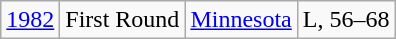<table class="wikitable">
<tr align="center">
<td><a href='#'>1982</a></td>
<td>First Round</td>
<td><a href='#'>Minnesota</a></td>
<td>L, 56–68</td>
</tr>
</table>
